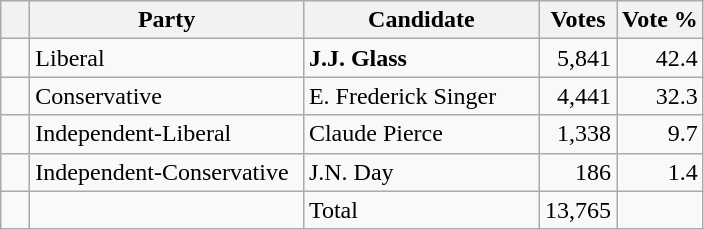<table class="wikitable">
<tr>
<th></th>
<th scope="col" width="175">Party</th>
<th scope="col" width="150">Candidate</th>
<th>Votes</th>
<th>Vote %</th>
</tr>
<tr>
<td>   </td>
<td>Liberal</td>
<td><strong>J.J. Glass</strong></td>
<td align=right>5,841</td>
<td align=right>42.4</td>
</tr>
<tr |>
<td>   </td>
<td>Conservative</td>
<td>E. Frederick Singer</td>
<td align=right>4,441</td>
<td align=right>32.3<br></td>
</tr>
<tr>
<td>   </td>
<td>Independent-Liberal</td>
<td>Claude Pierce</td>
<td align=right>1,338</td>
<td align=right>9.7</td>
</tr>
<tr>
<td>   </td>
<td>Independent-Conservative</td>
<td>J.N. Day</td>
<td align=right>186</td>
<td align=right>1.4</td>
</tr>
<tr>
<td></td>
<td></td>
<td>Total</td>
<td align=right>13,765</td>
<td></td>
</tr>
</table>
